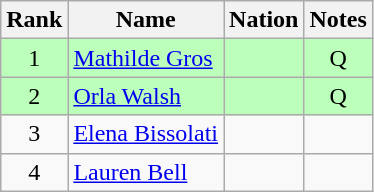<table class="wikitable sortable" style="text-align:center">
<tr>
<th>Rank</th>
<th>Name</th>
<th>Nation</th>
<th>Notes</th>
</tr>
<tr bgcolor=bbffbb>
<td>1</td>
<td align=left><a href='#'>Mathilde Gros</a></td>
<td align=left></td>
<td>Q</td>
</tr>
<tr bgcolor=bbffbb>
<td>2</td>
<td align=left><a href='#'>Orla Walsh</a></td>
<td align=left></td>
<td>Q</td>
</tr>
<tr>
<td>3</td>
<td align=left><a href='#'>Elena Bissolati</a></td>
<td align=left></td>
<td></td>
</tr>
<tr>
<td>4</td>
<td align=left><a href='#'>Lauren Bell</a></td>
<td align=left></td>
<td></td>
</tr>
</table>
